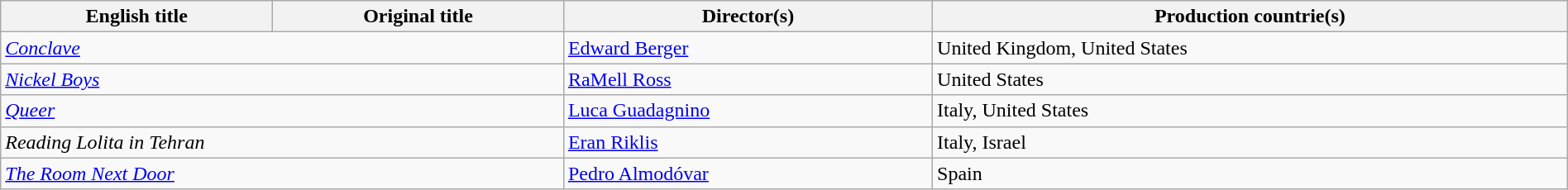<table class="sortable wikitable" style="width:100%; margin-bottom:4px" cellpadding="5">
<tr>
<th scope="col">English title</th>
<th scope="col">Original title</th>
<th scope="col">Director(s)</th>
<th scope="col">Production countrie(s)</th>
</tr>
<tr>
<td colspan="2"><em><a href='#'>Conclave</a></em></td>
<td><a href='#'>Edward Berger</a></td>
<td>United Kingdom, United States</td>
</tr>
<tr>
<td colspan="2"><em><a href='#'>Nickel Boys</a></em></td>
<td><a href='#'>RaMell Ross</a></td>
<td>United States</td>
</tr>
<tr>
<td colspan="2"><em><a href='#'>Queer</a></em></td>
<td><a href='#'>Luca Guadagnino</a></td>
<td>Italy, United States</td>
</tr>
<tr>
<td colspan="2"><em>Reading Lolita in Tehran</em></td>
<td><a href='#'>Eran Riklis</a></td>
<td>Italy, Israel</td>
</tr>
<tr>
<td colspan="2"><em><a href='#'>The Room Next Door</a></em></td>
<td><a href='#'>Pedro Almodóvar</a></td>
<td>Spain</td>
</tr>
</table>
